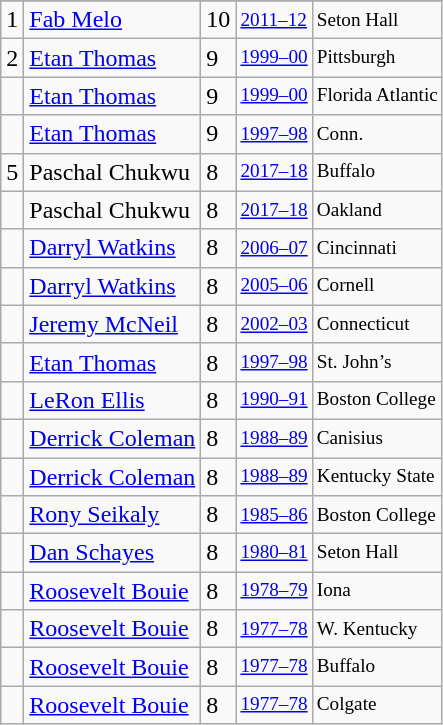<table class="wikitable">
<tr>
</tr>
<tr>
<td>1</td>
<td><a href='#'>Fab Melo</a></td>
<td>10</td>
<td style="font-size:80%;"><a href='#'>2011–12</a></td>
<td style="font-size:80%;">Seton Hall</td>
</tr>
<tr>
<td>2</td>
<td><a href='#'>Etan Thomas</a></td>
<td>9</td>
<td style="font-size:80%;"><a href='#'>1999–00</a></td>
<td style="font-size:80%;">Pittsburgh</td>
</tr>
<tr>
<td></td>
<td><a href='#'>Etan Thomas</a></td>
<td>9</td>
<td style="font-size:80%;"><a href='#'>1999–00</a></td>
<td style="font-size:80%;">Florida Atlantic</td>
</tr>
<tr>
<td></td>
<td><a href='#'>Etan Thomas</a></td>
<td>9</td>
<td style="font-size:80%;"><a href='#'>1997–98</a></td>
<td style="font-size:80%;">Conn.</td>
</tr>
<tr>
<td>5</td>
<td>Paschal Chukwu</td>
<td>8</td>
<td style="font-size:80%;"><a href='#'>2017–18</a></td>
<td style="font-size:80%;">Buffalo</td>
</tr>
<tr>
<td></td>
<td>Paschal Chukwu</td>
<td>8</td>
<td style="font-size:80%;"><a href='#'>2017–18</a></td>
<td style="font-size:80%;">Oakland</td>
</tr>
<tr>
<td></td>
<td><a href='#'>Darryl Watkins</a></td>
<td>8</td>
<td style="font-size:80%;"><a href='#'>2006–07</a></td>
<td style="font-size:80%;">Cincinnati</td>
</tr>
<tr>
<td></td>
<td><a href='#'>Darryl Watkins</a></td>
<td>8</td>
<td style="font-size:80%;"><a href='#'>2005–06</a></td>
<td style="font-size:80%;">Cornell</td>
</tr>
<tr>
<td></td>
<td><a href='#'>Jeremy McNeil</a></td>
<td>8</td>
<td style="font-size:80%;"><a href='#'>2002–03</a></td>
<td style="font-size:80%;">Connecticut</td>
</tr>
<tr>
<td></td>
<td><a href='#'>Etan Thomas</a></td>
<td>8</td>
<td style="font-size:80%;"><a href='#'>1997–98</a></td>
<td style="font-size:80%;">St. John’s</td>
</tr>
<tr>
<td></td>
<td><a href='#'>LeRon Ellis</a></td>
<td>8</td>
<td style="font-size:80%;"><a href='#'>1990–91</a></td>
<td style="font-size:80%;">Boston College</td>
</tr>
<tr>
<td></td>
<td><a href='#'>Derrick Coleman</a></td>
<td>8</td>
<td style="font-size:80%;"><a href='#'>1988–89</a></td>
<td style="font-size:80%;">Canisius</td>
</tr>
<tr>
<td></td>
<td><a href='#'>Derrick Coleman</a></td>
<td>8</td>
<td style="font-size:80%;"><a href='#'>1988–89</a></td>
<td style="font-size:80%;">Kentucky State</td>
</tr>
<tr>
<td></td>
<td><a href='#'>Rony Seikaly</a></td>
<td>8</td>
<td style="font-size:80%;"><a href='#'>1985–86</a></td>
<td style="font-size:80%;">Boston College</td>
</tr>
<tr>
<td></td>
<td><a href='#'>Dan Schayes</a></td>
<td>8</td>
<td style="font-size:80%;"><a href='#'>1980–81</a></td>
<td style="font-size:80%;">Seton Hall</td>
</tr>
<tr>
<td></td>
<td><a href='#'>Roosevelt Bouie</a></td>
<td>8</td>
<td style="font-size:80%;"><a href='#'>1978–79</a></td>
<td style="font-size:80%;">Iona</td>
</tr>
<tr>
<td></td>
<td><a href='#'>Roosevelt Bouie</a></td>
<td>8</td>
<td style="font-size:80%;"><a href='#'>1977–78</a></td>
<td style="font-size:80%;">W. Kentucky</td>
</tr>
<tr>
<td></td>
<td><a href='#'>Roosevelt Bouie</a></td>
<td>8</td>
<td style="font-size:80%;"><a href='#'>1977–78</a></td>
<td style="font-size:80%;">Buffalo</td>
</tr>
<tr>
<td></td>
<td><a href='#'>Roosevelt Bouie</a></td>
<td>8</td>
<td style="font-size:80%;"><a href='#'>1977–78</a></td>
<td style="font-size:80%;">Colgate</td>
</tr>
</table>
